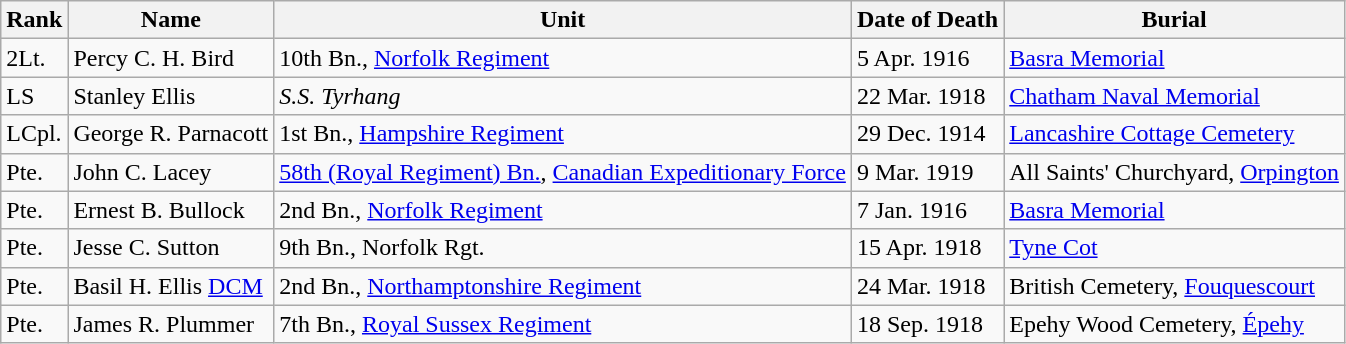<table class="wikitable">
<tr>
<th>Rank</th>
<th>Name</th>
<th>Unit</th>
<th>Date of Death</th>
<th>Burial</th>
</tr>
<tr>
<td>2Lt.</td>
<td>Percy C. H. Bird</td>
<td>10th Bn., <a href='#'>Norfolk Regiment</a></td>
<td>5 Apr. 1916</td>
<td><a href='#'>Basra Memorial</a></td>
</tr>
<tr>
<td>LS</td>
<td>Stanley Ellis</td>
<td><em>S.S. Tyrhang</em></td>
<td>22 Mar. 1918</td>
<td><a href='#'>Chatham Naval Memorial</a></td>
</tr>
<tr>
<td>LCpl.</td>
<td>George R. Parnacott</td>
<td>1st Bn., <a href='#'>Hampshire Regiment</a></td>
<td>29 Dec. 1914</td>
<td><a href='#'>Lancashire Cottage Cemetery</a></td>
</tr>
<tr>
<td>Pte.</td>
<td>John C. Lacey</td>
<td><a href='#'>58th (Royal Regiment) Bn.</a>, <a href='#'>Canadian Expeditionary Force</a></td>
<td>9 Mar. 1919</td>
<td>All Saints' Churchyard, <a href='#'>Orpington</a></td>
</tr>
<tr>
<td>Pte.</td>
<td>Ernest B. Bullock</td>
<td>2nd Bn., <a href='#'>Norfolk Regiment</a></td>
<td>7 Jan. 1916</td>
<td><a href='#'>Basra Memorial</a></td>
</tr>
<tr>
<td>Pte.</td>
<td>Jesse C. Sutton</td>
<td>9th Bn., Norfolk Rgt.</td>
<td>15 Apr. 1918</td>
<td><a href='#'>Tyne Cot</a></td>
</tr>
<tr>
<td>Pte.</td>
<td>Basil H. Ellis <a href='#'>DCM</a></td>
<td>2nd Bn., <a href='#'>Northamptonshire Regiment</a></td>
<td>24 Mar. 1918</td>
<td>British Cemetery, <a href='#'>Fouquescourt</a></td>
</tr>
<tr>
<td>Pte.</td>
<td>James R. Plummer</td>
<td>7th Bn., <a href='#'>Royal Sussex Regiment</a></td>
<td>18 Sep. 1918</td>
<td>Epehy Wood Cemetery, <a href='#'>Épehy</a></td>
</tr>
</table>
